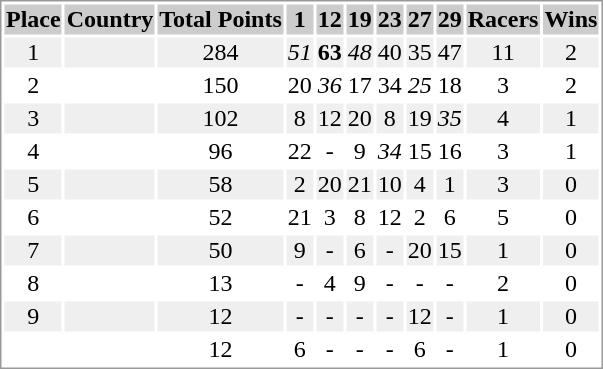<table border="0" style="border: 1px solid #999; background-color:#FFFFFF; text-align:center">
<tr align="center" bgcolor="#CCCCCC">
<th>Place</th>
<th>Country</th>
<th>Total Points</th>
<th>1</th>
<th>12</th>
<th>19</th>
<th>23</th>
<th>27</th>
<th>29</th>
<th>Racers</th>
<th>Wins</th>
</tr>
<tr bgcolor="#EFEFEF">
<td>1</td>
<td align="left"></td>
<td>284</td>
<td><em>51</em></td>
<td><strong>63</strong></td>
<td><em>48</em></td>
<td>40</td>
<td>35</td>
<td>47</td>
<td>11</td>
<td>2</td>
</tr>
<tr>
<td>2</td>
<td align="left"></td>
<td>150</td>
<td>20</td>
<td><em>36</em></td>
<td>17</td>
<td>34</td>
<td><em>25</em></td>
<td>18</td>
<td>3</td>
<td>2</td>
</tr>
<tr bgcolor="#EFEFEF">
<td>3</td>
<td align="left"></td>
<td>102</td>
<td>8</td>
<td>12</td>
<td>20</td>
<td>8</td>
<td>19</td>
<td><em>35</em></td>
<td>4</td>
<td>1</td>
</tr>
<tr>
<td>4</td>
<td align="left"></td>
<td>96</td>
<td>22</td>
<td>-</td>
<td>9</td>
<td><em>34</em></td>
<td>15</td>
<td>16</td>
<td>3</td>
<td>1</td>
</tr>
<tr bgcolor="#EFEFEF">
<td>5</td>
<td align="left"></td>
<td>58</td>
<td>2</td>
<td>20</td>
<td>21</td>
<td>10</td>
<td>4</td>
<td>1</td>
<td>3</td>
<td>0</td>
</tr>
<tr>
<td>6</td>
<td align="left"></td>
<td>52</td>
<td>21</td>
<td>3</td>
<td>8</td>
<td>12</td>
<td>2</td>
<td>6</td>
<td>5</td>
<td>0</td>
</tr>
<tr bgcolor="#EFEFEF">
<td>7</td>
<td align="left"></td>
<td>50</td>
<td>9</td>
<td>-</td>
<td>6</td>
<td>-</td>
<td>20</td>
<td>15</td>
<td>1</td>
<td>0</td>
</tr>
<tr>
<td>8</td>
<td align="left"></td>
<td>13</td>
<td>-</td>
<td>4</td>
<td>9</td>
<td>-</td>
<td>-</td>
<td>-</td>
<td>2</td>
<td>0</td>
</tr>
<tr bgcolor="#EFEFEF">
<td>9</td>
<td align="left"></td>
<td>12</td>
<td>-</td>
<td>-</td>
<td>-</td>
<td>-</td>
<td>12</td>
<td>-</td>
<td>1</td>
<td>0</td>
</tr>
<tr>
<td></td>
<td align="left"></td>
<td>12</td>
<td>6</td>
<td>-</td>
<td>-</td>
<td>-</td>
<td>6</td>
<td>-</td>
<td>1</td>
<td>0</td>
</tr>
</table>
